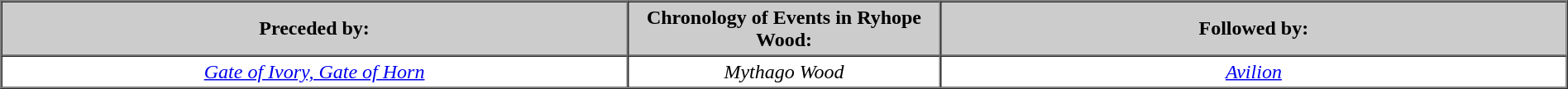<table border=1  cellpadding=3 cellspacing=0 align=center>
<tr --- bgcolor="#cccccc">
<th width="40%">Preceded by:</th>
<th width="20%">Chronology of Events in Ryhope Wood:<br></th>
<th width="40%">Followed by:</th>
</tr>
<tr ---- align="center">
<td><em><a href='#'>Gate of Ivory, Gate of Horn</a></em></td>
<td><em>Mythago Wood</em></td>
<td><em><a href='#'>Avilion</a></em></td>
</tr>
</table>
